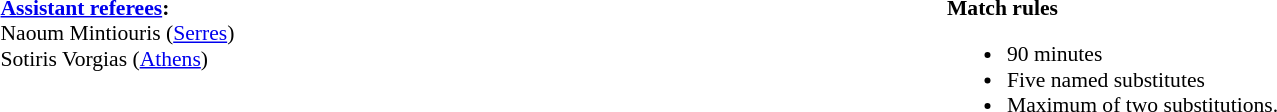<table width=100% style="font-size: 90%">
<tr>
<td width=50% valign=top><br><strong><a href='#'>Assistant referees</a>:</strong>
<br>Naoum Mintiouris (<a href='#'>Serres</a>)
<br>Sotiris Vorgias (<a href='#'>Athens</a>)</td>
<td width=50% valign=top><br><strong>Match rules</strong><ul><li>90 minutes</li><li>Five named substitutes</li><li>Maximum of two substitutions.</li></ul></td>
</tr>
</table>
